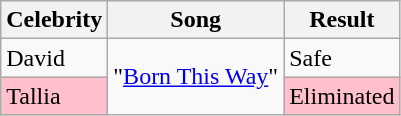<table class="wikitable sortable collapsed">
<tr>
<th>Celebrity</th>
<th>Song</th>
<th>Result</th>
</tr>
<tr>
<td>David</td>
<td rowspan=2>"<a href='#'>Born This Way</a>"</td>
<td>Safe</td>
</tr>
<tr style="background:pink;">
<td>Tallia</td>
<td>Eliminated</td>
</tr>
</table>
